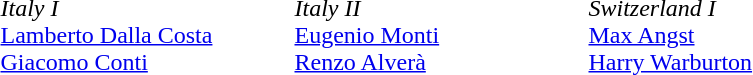<table>
<tr>
<td style="width:12em"><br><em>Italy I</em><br><a href='#'>Lamberto Dalla Costa</a><br><a href='#'>Giacomo Conti</a></td>
<td style="width:12em"><br><em>Italy II</em><br><a href='#'>Eugenio Monti</a><br><a href='#'>Renzo Alverà</a></td>
<td style="width:12em"><br><em>Switzerland I</em><br><a href='#'>Max Angst</a><br><a href='#'>Harry Warburton</a></td>
</tr>
</table>
